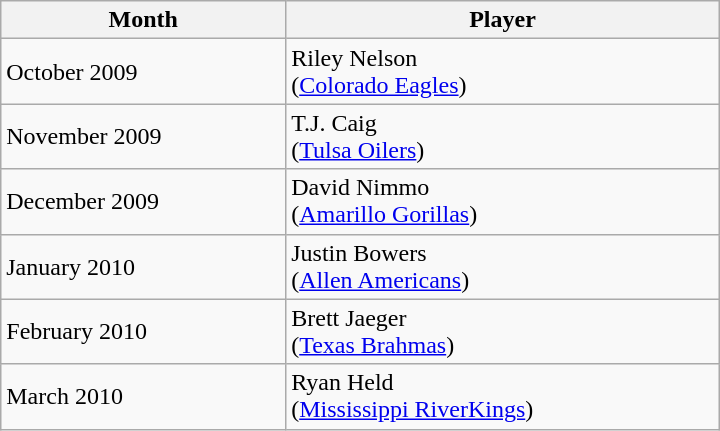<table class="wikitable" style="width: 30em;">
<tr align="center">
<th>Month</th>
<th>Player</th>
</tr>
<tr>
<td>October 2009</td>
<td>Riley Nelson<br>(<a href='#'>Colorado Eagles</a>)</td>
</tr>
<tr>
<td>November 2009</td>
<td>T.J. Caig<br>(<a href='#'>Tulsa Oilers</a>)</td>
</tr>
<tr>
<td>December 2009</td>
<td>David Nimmo<br>(<a href='#'>Amarillo Gorillas</a>)</td>
</tr>
<tr>
<td>January 2010</td>
<td>Justin Bowers<br>(<a href='#'>Allen Americans</a>)</td>
</tr>
<tr>
<td>February 2010</td>
<td>Brett Jaeger <br>(<a href='#'>Texas Brahmas</a>)</td>
</tr>
<tr>
<td>March 2010</td>
<td>Ryan Held<br>(<a href='#'>Mississippi RiverKings</a>)</td>
</tr>
</table>
